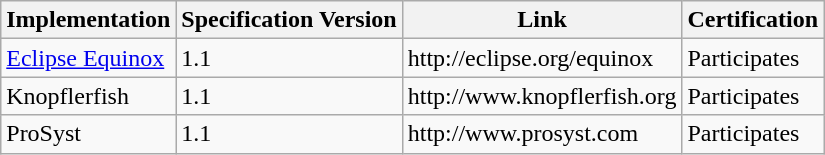<table class="wikitable sortable">
<tr>
<th>Implementation</th>
<th>Specification Version</th>
<th>Link</th>
<th>Certification</th>
</tr>
<tr>
<td><a href='#'>Eclipse Equinox</a></td>
<td>1.1</td>
<td>http://eclipse.org/equinox</td>
<td>Participates</td>
</tr>
<tr>
<td>Knopflerfish</td>
<td>1.1</td>
<td>http://www.knopflerfish.org</td>
<td>Participates</td>
</tr>
<tr>
<td>ProSyst</td>
<td>1.1</td>
<td>http://www.prosyst.com</td>
<td>Participates</td>
</tr>
</table>
